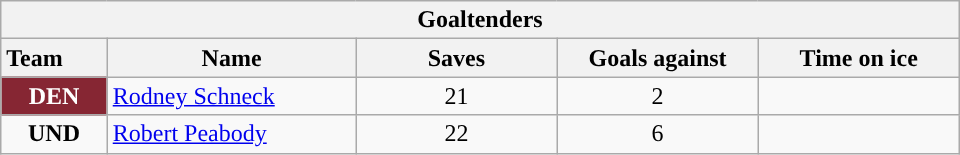<table class="wikitable" style="width:40em; text-align:right;">
<tr>
<th colspan=5>Goaltenders</th>
</tr>
<tr>
<th style="width:4em; text-align:left;">Team</th>
<th style="width:10em;">Name</th>
<th style="width:8em;">Saves</th>
<th style="width:8em;">Goals against</th>
<th style="width:8em;">Time on ice</th>
</tr>
<tr>
<td align=center style="color:white; background:#862633; "><strong>DEN</strong></td>
<td style="text-align:left;"><a href='#'>Rodney Schneck</a></td>
<td align=center>21</td>
<td align=center>2</td>
<td align=center></td>
</tr>
<tr>
<td align=center><strong>UND</strong></td>
<td style="text-align:left;"><a href='#'>Robert Peabody</a></td>
<td align=center>22</td>
<td align=center>6</td>
<td align=center></td>
</tr>
</table>
